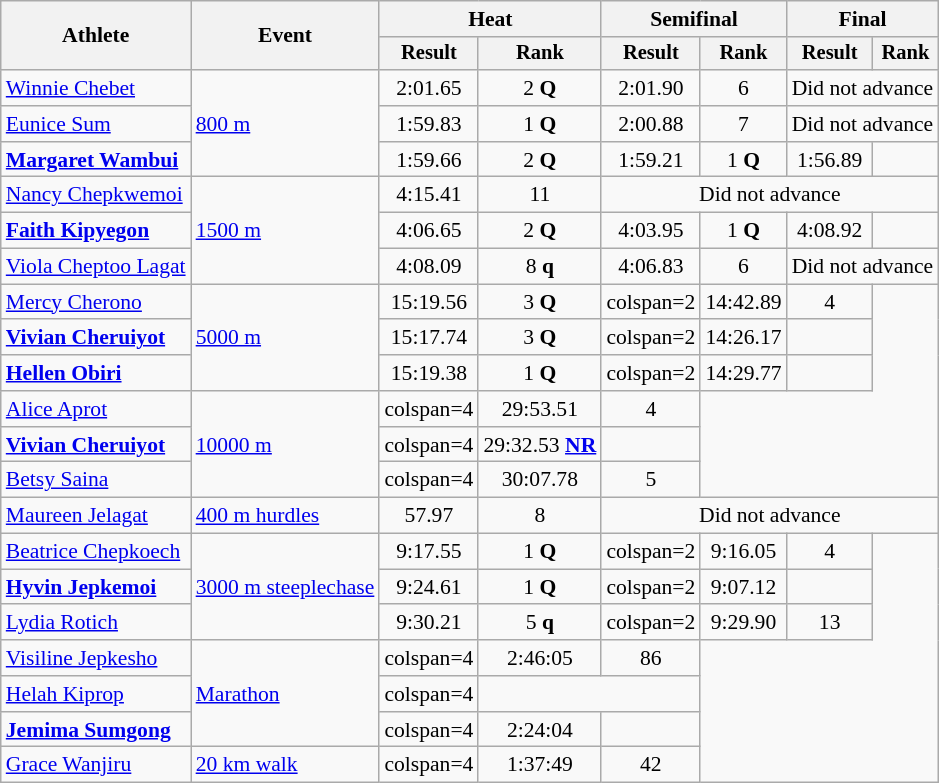<table class="wikitable" style="font-size:90%">
<tr>
<th rowspan="2">Athlete</th>
<th rowspan="2">Event</th>
<th colspan="2">Heat</th>
<th colspan="2">Semifinal</th>
<th colspan="2">Final</th>
</tr>
<tr style="font-size:95%">
<th>Result</th>
<th>Rank</th>
<th>Result</th>
<th>Rank</th>
<th>Result</th>
<th>Rank</th>
</tr>
<tr align=center>
<td align=left><a href='#'>Winnie Chebet</a></td>
<td align=left rowspan=3><a href='#'>800 m</a></td>
<td>2:01.65</td>
<td>2 <strong>Q</strong></td>
<td>2:01.90</td>
<td>6</td>
<td colspan=2>Did not advance</td>
</tr>
<tr align=center>
<td align=left><a href='#'>Eunice Sum</a></td>
<td>1:59.83</td>
<td>1 <strong>Q</strong></td>
<td>2:00.88</td>
<td>7</td>
<td colspan=2>Did not advance</td>
</tr>
<tr align=center>
<td align=left><strong><a href='#'>Margaret Wambui</a></strong></td>
<td>1:59.66</td>
<td>2 <strong>Q</strong></td>
<td>1:59.21</td>
<td>1 <strong>Q</strong></td>
<td>1:56.89</td>
<td></td>
</tr>
<tr align=center>
<td align=left><a href='#'>Nancy Chepkwemoi</a></td>
<td align=left rowspan=3><a href='#'>1500 m</a></td>
<td>4:15.41</td>
<td>11</td>
<td colspan=4>Did not advance</td>
</tr>
<tr align=center>
<td align=left><strong><a href='#'>Faith Kipyegon</a></strong></td>
<td>4:06.65</td>
<td>2 <strong>Q</strong></td>
<td>4:03.95</td>
<td>1 <strong>Q</strong></td>
<td>4:08.92</td>
<td></td>
</tr>
<tr align=center>
<td align=left><a href='#'>Viola Cheptoo Lagat</a></td>
<td>4:08.09</td>
<td>8 <strong>q</strong></td>
<td>4:06.83</td>
<td>6</td>
<td colspan=2>Did not advance</td>
</tr>
<tr align=center>
<td align=left><a href='#'>Mercy Cherono</a></td>
<td align=left rowspan=3><a href='#'>5000 m</a></td>
<td>15:19.56</td>
<td>3 <strong>Q</strong></td>
<td>colspan=2 </td>
<td>14:42.89</td>
<td>4</td>
</tr>
<tr align=center>
<td align=left><strong><a href='#'>Vivian Cheruiyot</a></strong></td>
<td>15:17.74</td>
<td>3 <strong>Q</strong></td>
<td>colspan=2 </td>
<td>14:26.17 </td>
<td></td>
</tr>
<tr align=center>
<td align=left><strong><a href='#'>Hellen Obiri</a></strong></td>
<td>15:19.38</td>
<td>1 <strong>Q</strong></td>
<td>colspan=2 </td>
<td>14:29.77</td>
<td></td>
</tr>
<tr align=center>
<td align=left><a href='#'>Alice Aprot</a></td>
<td align=left rowspan=3><a href='#'>10000 m</a></td>
<td>colspan=4 </td>
<td>29:53.51</td>
<td>4</td>
</tr>
<tr align=center>
<td align=left><strong><a href='#'>Vivian Cheruiyot</a></strong></td>
<td>colspan=4 </td>
<td>29:32.53 <strong><a href='#'>NR</a></strong></td>
<td></td>
</tr>
<tr align=center>
<td align=left><a href='#'>Betsy Saina</a></td>
<td>colspan=4 </td>
<td>30:07.78</td>
<td>5</td>
</tr>
<tr align=center>
<td align=left><a href='#'>Maureen Jelagat</a></td>
<td align=left><a href='#'>400 m hurdles</a></td>
<td>57.97</td>
<td>8</td>
<td colspan=4>Did not advance</td>
</tr>
<tr align=center>
<td align=left><a href='#'>Beatrice Chepkoech</a></td>
<td align=left rowspan=3><a href='#'>3000 m steeplechase</a></td>
<td>9:17.55</td>
<td>1 <strong>Q</strong></td>
<td>colspan=2 </td>
<td>9:16.05</td>
<td>4</td>
</tr>
<tr align=center>
<td align=left><strong><a href='#'>Hyvin Jepkemoi</a></strong></td>
<td>9:24.61</td>
<td>1 <strong>Q</strong></td>
<td>colspan=2 </td>
<td>9:07.12</td>
<td></td>
</tr>
<tr align=center>
<td align=left><a href='#'>Lydia Rotich</a></td>
<td>9:30.21</td>
<td>5 <strong>q</strong></td>
<td>colspan=2 </td>
<td>9:29.90</td>
<td>13</td>
</tr>
<tr align=center>
<td align=left><a href='#'>Visiline Jepkesho</a></td>
<td align=left rowspan=3><a href='#'>Marathon</a></td>
<td>colspan=4 </td>
<td>2:46:05</td>
<td>86</td>
</tr>
<tr align=center>
<td align=left><a href='#'>Helah Kiprop</a></td>
<td>colspan=4 </td>
<td colspan=2></td>
</tr>
<tr align=center>
<td align=left><strong><a href='#'>Jemima Sumgong</a></strong></td>
<td>colspan=4 </td>
<td>2:24:04</td>
<td></td>
</tr>
<tr align=center>
<td align=left><a href='#'>Grace Wanjiru</a></td>
<td align=left><a href='#'>20 km walk</a></td>
<td>colspan=4 </td>
<td>1:37:49</td>
<td>42</td>
</tr>
</table>
